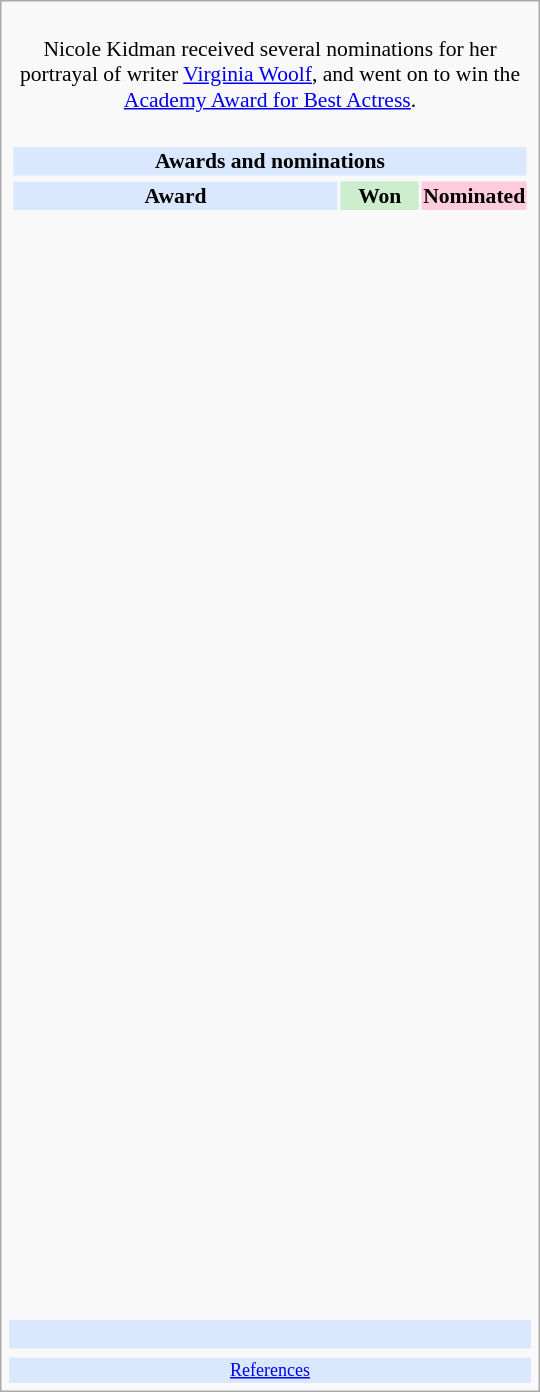<table class="infobox" style="width: 25em; text-align: left; font-size: 90%; vertical-align: middle;">
<tr>
<td colspan="3" style="text-align:center;"><br>Nicole Kidman received several nominations for her portrayal of writer <a href='#'>Virginia Woolf</a>, and went on to win the <a href='#'>Academy Award for Best Actress</a>.</td>
</tr>
<tr>
<td colspan=3><br><table class="collapsible collapsed" width=100%>
<tr>
<th colspan=3 style="background-color: #D9E8FF; text-align: center;">Awards and nominations</th>
</tr>
<tr>
</tr>
<tr style="background:#d9e8ff; text-align:center;">
<td style="text-align:center;"><strong>Award</strong></td>
<td style="text-align:center; background:#cec; text-size:0.9em; width:50px;"><strong>Won</strong></td>
<td style="text-align:center; background:#fcd; text-size:0.9em; width:50px;"><strong>Nominated</strong></td>
</tr>
<tr>
<td style="text-align:center;"><br></td>
<td></td>
<td></td>
</tr>
<tr>
<td style="text-align:center;"><br></td>
<td></td>
<td></td>
</tr>
<tr>
<td style="text-align:center;"><br></td>
<td></td>
<td></td>
</tr>
<tr>
<td style="text-align:center;"><br></td>
<td></td>
<td></td>
</tr>
<tr>
<td style="text-align:center;"><br></td>
<td></td>
<td></td>
</tr>
<tr>
<td style="text-align:center;"><br></td>
<td></td>
<td></td>
</tr>
<tr>
<td style="text-align:center;"><br></td>
<td></td>
<td></td>
</tr>
<tr>
<td style="text-align:center;"><br></td>
<td></td>
<td></td>
</tr>
<tr>
<td style="text-align:center;"><br></td>
<td></td>
<td></td>
</tr>
<tr>
<td style="text-align:center;"><br></td>
<td></td>
<td></td>
</tr>
<tr>
<td style="text-align:center;"><br></td>
<td></td>
<td></td>
</tr>
<tr>
<td style="text-align:center;"><br></td>
<td></td>
<td></td>
</tr>
<tr>
<td style="text-align:center;"><br></td>
<td></td>
<td></td>
</tr>
<tr>
<td style="text-align:center;"><br></td>
<td></td>
<td></td>
</tr>
<tr>
<td style="text-align:center;"><br></td>
<td></td>
<td></td>
</tr>
<tr>
<td style="text-align:center;"><br></td>
<td></td>
<td></td>
</tr>
<tr>
<td style="text-align:center;"><br></td>
<td></td>
<td></td>
</tr>
<tr>
<td style="text-align:center;"><br></td>
<td></td>
<td></td>
</tr>
<tr>
<td style="text-align:center;"><br></td>
<td></td>
<td></td>
</tr>
<tr>
<td style="text-align:center;"><br></td>
<td></td>
<td></td>
</tr>
<tr>
<td style="text-align:center;"><br></td>
<td></td>
<td></td>
</tr>
<tr>
<td style="text-align:center;"><br></td>
<td></td>
<td></td>
</tr>
<tr>
<td style="text-align:center;"><br></td>
<td></td>
<td></td>
</tr>
<tr>
<td style="text-align:center;"><br></td>
<td></td>
<td></td>
</tr>
<tr>
<td style="text-align:center;"><br></td>
<td></td>
<td></td>
</tr>
<tr>
<td style="text-align:center;"><br></td>
<td></td>
<td></td>
</tr>
<tr>
<td style="text-align:center;"><br></td>
<td></td>
<td></td>
</tr>
<tr>
<td style="text-align:center;"><br></td>
<td></td>
<td></td>
</tr>
<tr>
<td style="text-align:center;"><br></td>
<td></td>
<td></td>
</tr>
<tr>
<td style="text-align:center;"><br></td>
<td></td>
<td></td>
</tr>
<tr>
<td style="text-align:center;"><br></td>
<td></td>
<td></td>
</tr>
<tr>
<td style="text-align:center;"><br></td>
<td></td>
<td></td>
</tr>
<tr>
<td style="text-align:center;"><br></td>
<td></td>
<td></td>
</tr>
<tr>
<td style="text-align:center;"><br></td>
<td></td>
<td></td>
</tr>
<tr>
<td style="text-align:center;"><br></td>
<td></td>
<td></td>
</tr>
</table>
</td>
</tr>
<tr style="background:#d9e8ff;">
<td style="text-align:center;" colspan="3"><br></td>
</tr>
<tr>
<td></td>
<td></td>
<td></td>
</tr>
<tr style="background:#d9e8ff;">
<td colspan="3" style="font-size: smaller; text-align:center;"><a href='#'>References</a></td>
</tr>
</table>
